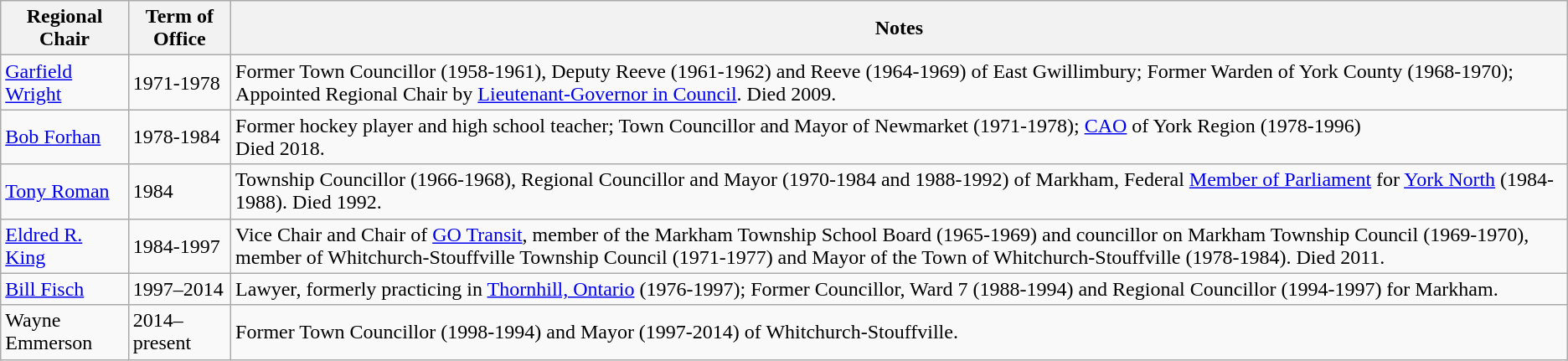<table class="wikitable">
<tr>
<th>Regional Chair</th>
<th>Term of Office</th>
<th>Notes</th>
</tr>
<tr>
<td><a href='#'>Garfield Wright</a></td>
<td>1971-1978</td>
<td>Former Town Councillor (1958-1961), Deputy Reeve (1961-1962) and Reeve (1964-1969) of East Gwillimbury; Former Warden of York County (1968-1970); Appointed Regional Chair by <a href='#'>Lieutenant-Governor in Council</a>. Died 2009.</td>
</tr>
<tr>
<td><a href='#'>Bob Forhan</a></td>
<td>1978-1984</td>
<td>Former hockey player and high school teacher; Town Councillor and Mayor of Newmarket (1971-1978); <a href='#'>CAO</a> of York Region (1978-1996)<br> Died 2018.</td>
</tr>
<tr>
<td><a href='#'>Tony Roman</a></td>
<td>1984</td>
<td>Township Councillor (1966-1968), Regional Councillor and Mayor (1970-1984 and 1988-1992) of Markham, Federal <a href='#'>Member of Parliament</a> for <a href='#'>York North</a> (1984-1988). Died 1992.</td>
</tr>
<tr>
<td><a href='#'>Eldred R. King</a></td>
<td>1984-1997</td>
<td>Vice Chair and Chair of <a href='#'>GO Transit</a>, member of the Markham Township School Board (1965-1969) and councillor on Markham Township Council (1969-1970), member of Whitchurch-Stouffville Township Council (1971-1977) and Mayor of the Town of Whitchurch-Stouffville (1978-1984). Died 2011.</td>
</tr>
<tr>
<td><a href='#'>Bill Fisch</a></td>
<td>1997–2014</td>
<td>Lawyer, formerly practicing in <a href='#'>Thornhill, Ontario</a> (1976-1997); Former Councillor, Ward 7 (1988-1994) and Regional Councillor (1994-1997) for Markham.</td>
</tr>
<tr>
<td>Wayne Emmerson</td>
<td>2014–present</td>
<td>Former Town Councillor (1998-1994) and Mayor (1997-2014) of Whitchurch-Stouffville.</td>
</tr>
</table>
